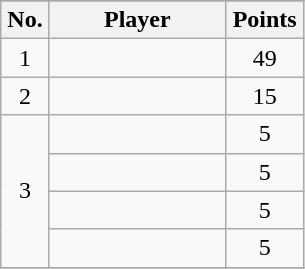<table class="wikitable sortable" style="text-align:center">
<tr>
</tr>
<tr>
<th width=25>No.</th>
<th width=110>Player</th>
<th width=45>Points</th>
</tr>
<tr>
<td>1</td>
<td></td>
<td>49</td>
</tr>
<tr>
<td>2</td>
<td></td>
<td>15</td>
</tr>
<tr>
<td rowspan=4>3</td>
<td></td>
<td>5</td>
</tr>
<tr>
<td></td>
<td>5</td>
</tr>
<tr>
<td></td>
<td>5</td>
</tr>
<tr>
<td></td>
<td>5</td>
</tr>
<tr>
</tr>
</table>
